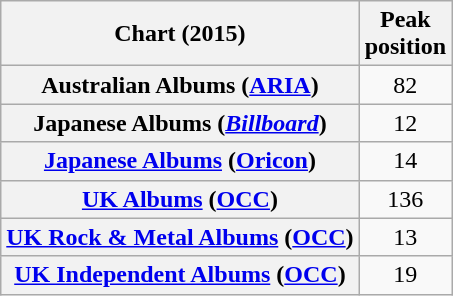<table class="wikitable sortable plainrowheaders" style="text-align:center">
<tr>
<th scope="col">Chart (2015)</th>
<th scope="col">Peak<br> position</th>
</tr>
<tr>
<th scope="row">Australian Albums (<a href='#'>ARIA</a>)</th>
<td>82</td>
</tr>
<tr>
<th scope="row">Japanese Albums (<em><a href='#'>Billboard</a></em>)</th>
<td>12</td>
</tr>
<tr>
<th scope="row"><a href='#'>Japanese Albums</a> (<a href='#'>Oricon</a>)</th>
<td>14</td>
</tr>
<tr>
<th scope="row"><a href='#'>UK Albums</a> (<a href='#'>OCC</a>)</th>
<td>136</td>
</tr>
<tr>
<th scope="row"><a href='#'>UK Rock & Metal Albums</a> (<a href='#'>OCC</a>)</th>
<td>13</td>
</tr>
<tr>
<th scope="row"><a href='#'>UK Independent Albums</a> (<a href='#'>OCC</a>)</th>
<td>19</td>
</tr>
</table>
